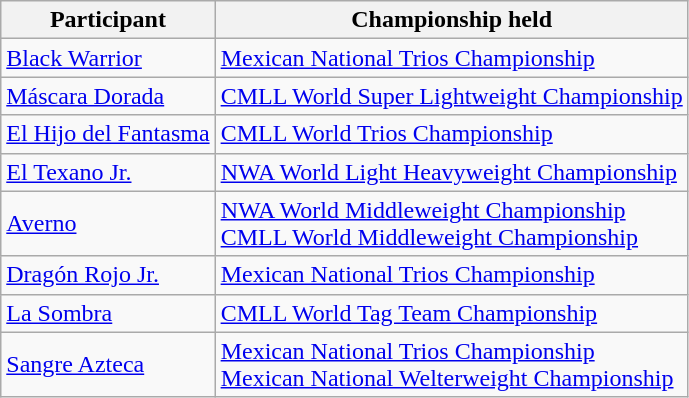<table class="wikitable sortable">
<tr>
<th><strong>Participant</strong></th>
<th><strong>Championship held</strong></th>
</tr>
<tr>
<td><a href='#'>Black Warrior</a></td>
<td><a href='#'>Mexican National Trios Championship</a></td>
</tr>
<tr>
<td><a href='#'>Máscara Dorada</a></td>
<td><a href='#'>CMLL World Super Lightweight Championship</a></td>
</tr>
<tr>
<td><a href='#'>El Hijo del Fantasma</a></td>
<td><a href='#'>CMLL World Trios Championship</a></td>
</tr>
<tr>
<td><a href='#'>El Texano Jr.</a></td>
<td><a href='#'>NWA World Light Heavyweight Championship</a></td>
</tr>
<tr>
<td><a href='#'>Averno</a></td>
<td><a href='#'>NWA World Middleweight Championship</a><br><a href='#'>CMLL World Middleweight Championship</a></td>
</tr>
<tr>
<td><a href='#'>Dragón Rojo Jr.</a></td>
<td><a href='#'>Mexican National Trios Championship</a></td>
</tr>
<tr>
<td><a href='#'>La Sombra</a></td>
<td><a href='#'>CMLL World Tag Team Championship</a></td>
</tr>
<tr>
<td><a href='#'>Sangre Azteca</a></td>
<td><a href='#'>Mexican National Trios Championship</a><br><a href='#'>Mexican National Welterweight Championship</a></td>
</tr>
</table>
